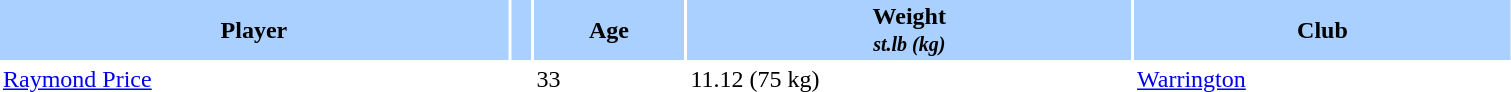<table class="sortable" border="0" cellspacing="2" cellpadding="2" style="width:80%;" style="text-align:center;">
<tr style="background:#AAD0FF">
<th>Player</th>
<th></th>
<th>Age</th>
<th>Weight<br><small><em>st.lb (kg)</em></small></th>
<th>Club</th>
</tr>
<tr>
<td align=left> <a href='#'>Raymond Price</a></td>
<td></td>
<td>33</td>
<td>11.12 (75 kg)</td>
<td align=left> <a href='#'>Warrington</a></td>
</tr>
</table>
